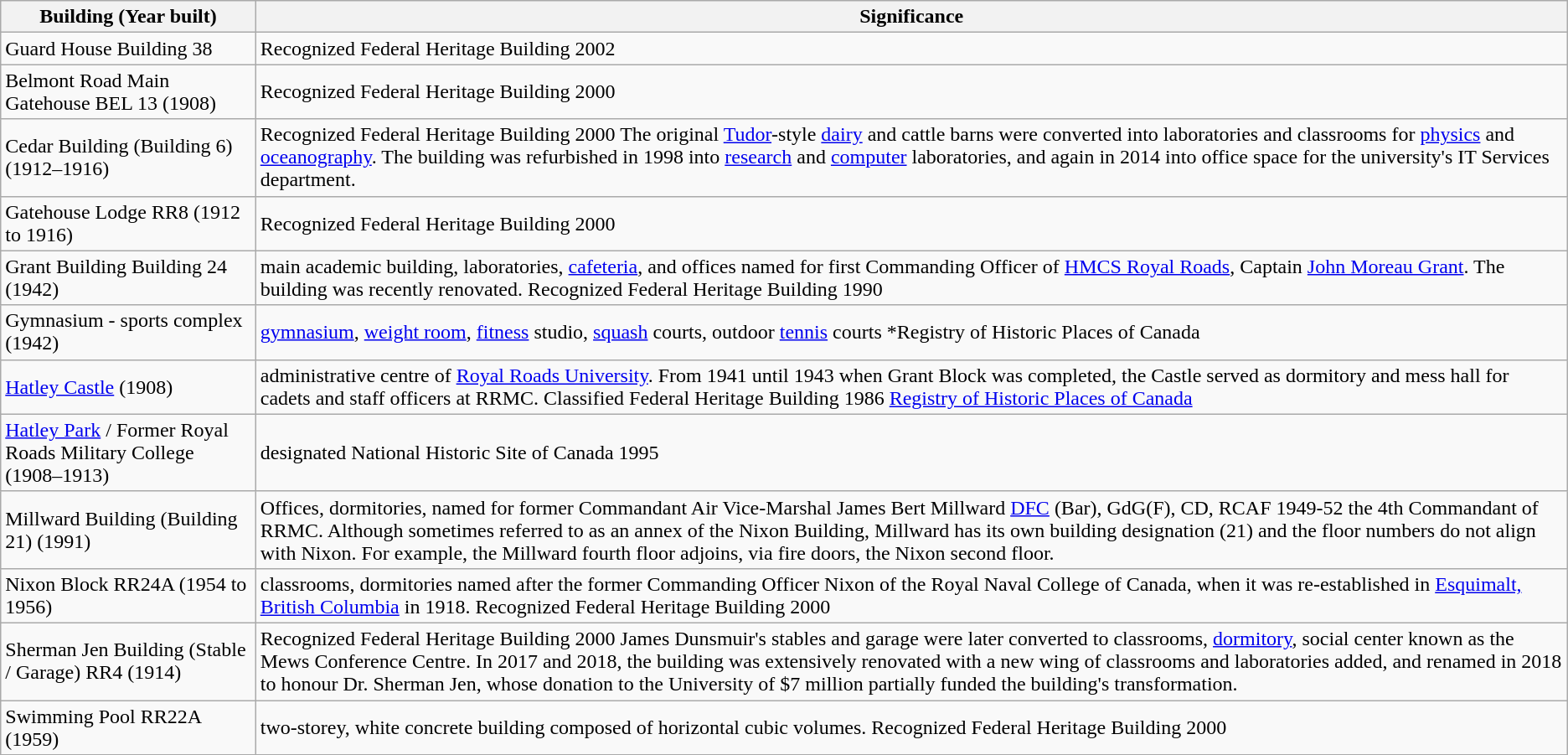<table class="wikitable">
<tr>
<th>Building (Year built)</th>
<th>Significance</th>
</tr>
<tr>
<td>Guard House Building 38</td>
<td>Recognized Federal Heritage Building 2002 </td>
</tr>
<tr>
<td>Belmont Road Main Gatehouse BEL 13 (1908)</td>
<td>Recognized Federal Heritage Building 2000 </td>
</tr>
<tr>
<td>Cedar Building (Building 6) (1912–1916)</td>
<td>Recognized Federal Heritage Building 2000  The original <a href='#'>Tudor</a>-style <a href='#'>dairy</a> and cattle barns were converted into laboratories and classrooms for <a href='#'>physics</a> and <a href='#'>oceanography</a>. The building was refurbished in 1998 into <a href='#'>research</a> and <a href='#'>computer</a> laboratories, and again in 2014 into office space for the university's IT Services department.</td>
</tr>
<tr>
<td>Gatehouse Lodge RR8 (1912 to 1916)</td>
<td>Recognized Federal Heritage Building 2000 </td>
</tr>
<tr>
<td>Grant Building Building 24 (1942)</td>
<td>main academic building, laboratories, <a href='#'>cafeteria</a>, and offices named for first Commanding Officer of <a href='#'>HMCS Royal Roads</a>, Captain <a href='#'>John Moreau Grant</a>. The building was recently renovated. Recognized Federal Heritage Building  1990 </td>
</tr>
<tr>
<td>Gymnasium - sports complex (1942)</td>
<td><a href='#'>gymnasium</a>, <a href='#'>weight room</a>, <a href='#'>fitness</a> studio, <a href='#'>squash</a> courts, outdoor <a href='#'>tennis</a> courts *Registry of Historic Places of Canada </td>
</tr>
<tr>
<td><a href='#'>Hatley Castle</a> (1908)</td>
<td>administrative centre of <a href='#'>Royal Roads University</a>. From 1941 until 1943 when Grant Block was completed, the Castle served as dormitory and mess hall for cadets and staff officers at RRMC. Classified Federal Heritage Building 1986 <a href='#'>Registry of Historic Places of Canada</a></td>
</tr>
<tr>
<td><a href='#'>Hatley Park</a> / Former Royal Roads Military College  (1908–1913)</td>
<td>designated National Historic Site of Canada 1995 </td>
</tr>
<tr>
<td>Millward Building (Building 21) (1991)</td>
<td>Offices, dormitories, named for former Commandant Air Vice-Marshal James Bert Millward <a href='#'>DFC</a> (Bar), GdG(F), CD, RCAF 1949-52 the 4th Commandant of RRMC.  Although sometimes referred to as an annex of the Nixon Building, Millward has its own building designation (21) and the floor numbers do not align with Nixon.  For example, the Millward fourth floor adjoins, via fire doors, the Nixon second floor.</td>
</tr>
<tr>
<td>Nixon Block RR24A (1954 to 1956)</td>
<td>classrooms, dormitories named after the former Commanding Officer Nixon of the Royal Naval College of Canada, when it was re-established in <a href='#'>Esquimalt, British Columbia</a> in 1918. Recognized Federal Heritage Building 2000 </td>
</tr>
<tr>
<td>Sherman Jen Building (Stable / Garage) RR4 (1914)</td>
<td>Recognized Federal Heritage Building 2000  James Dunsmuir's stables and garage were later converted to classrooms, <a href='#'>dormitory</a>, social center known as the Mews Conference Centre.  In 2017 and 2018, the building was extensively renovated with a new wing of classrooms and laboratories added, and renamed in 2018 to honour Dr. Sherman Jen, whose donation to the University of $7 million partially funded the building's transformation.</td>
</tr>
<tr>
<td>Swimming Pool RR22A (1959)</td>
<td>two-storey, white concrete building composed of horizontal cubic volumes. Recognized Federal Heritage Building 2000 </td>
</tr>
<tr>
</tr>
</table>
